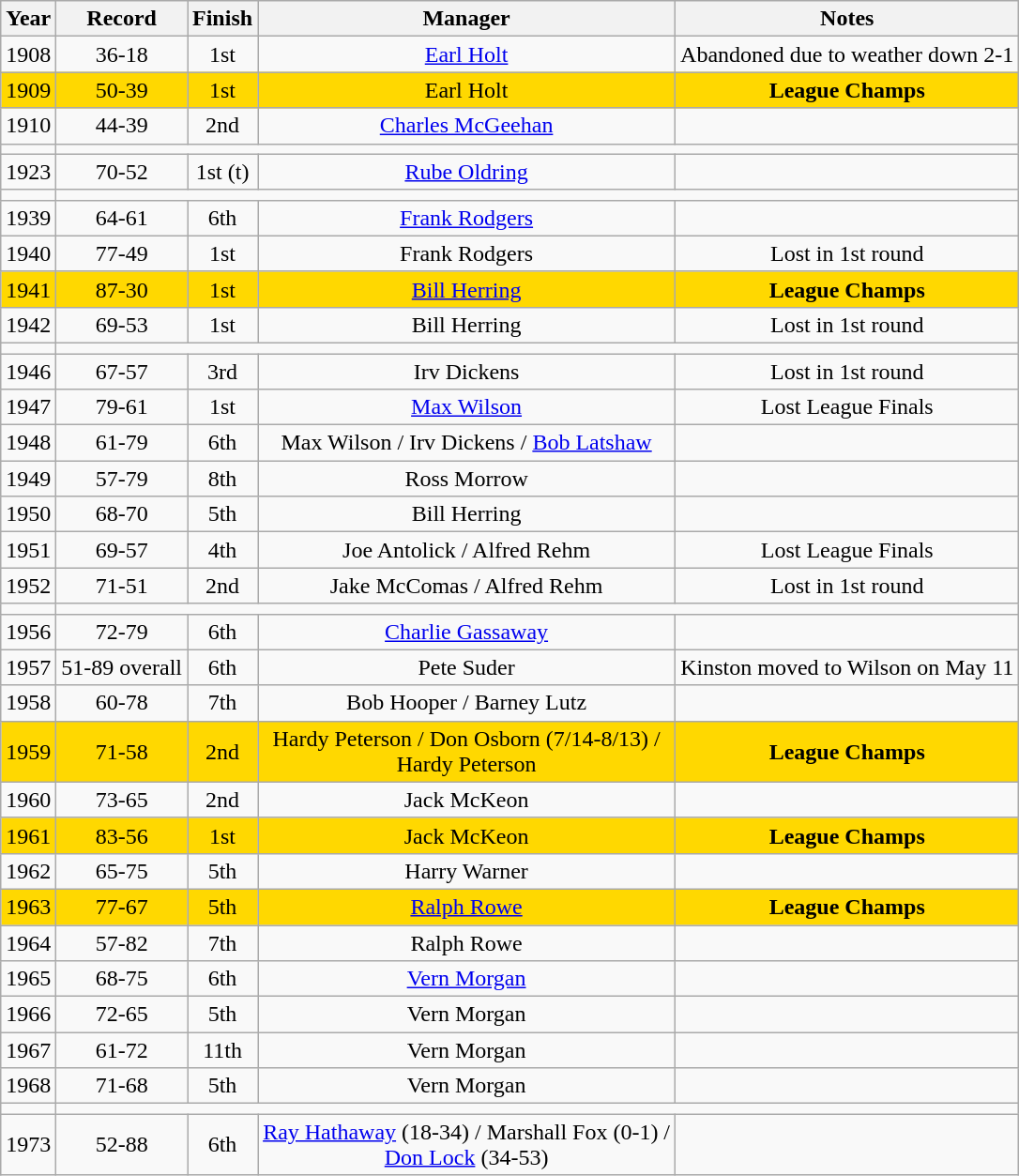<table class="wikitable" style="text-align:center">
<tr>
<th>Year</th>
<th>Record</th>
<th>Finish</th>
<th>Manager</th>
<th>Notes</th>
</tr>
<tr>
<td>1908</td>
<td>36-18</td>
<td>1st</td>
<td><a href='#'>Earl Holt</a></td>
<td>Abandoned due to weather down 2-1</td>
</tr>
<tr bgcolor="#FFD800">
<td>1909</td>
<td>50-39</td>
<td>1st</td>
<td>Earl Holt</td>
<td><strong>League Champs</strong></td>
</tr>
<tr>
<td>1910</td>
<td>44-39</td>
<td>2nd</td>
<td><a href='#'>Charles McGeehan</a></td>
<td></td>
</tr>
<tr>
<td></td>
</tr>
<tr>
<td>1923</td>
<td>70-52</td>
<td>1st (t)</td>
<td><a href='#'>Rube Oldring</a></td>
<td></td>
</tr>
<tr>
<td></td>
</tr>
<tr>
<td>1939</td>
<td>64-61</td>
<td>6th</td>
<td><a href='#'>Frank Rodgers</a></td>
<td></td>
</tr>
<tr>
<td>1940</td>
<td>77-49</td>
<td>1st</td>
<td>Frank Rodgers</td>
<td>Lost in 1st round</td>
</tr>
<tr bgcolor="#FFD800">
<td>1941</td>
<td>87-30</td>
<td>1st</td>
<td><a href='#'>Bill Herring</a></td>
<td><strong>League Champs</strong></td>
</tr>
<tr>
<td>1942</td>
<td>69-53</td>
<td>1st</td>
<td>Bill Herring</td>
<td>Lost in 1st round</td>
</tr>
<tr>
<td></td>
</tr>
<tr>
<td>1946</td>
<td>67-57</td>
<td>3rd</td>
<td>Irv Dickens</td>
<td>Lost in 1st round</td>
</tr>
<tr>
<td>1947</td>
<td>79-61</td>
<td>1st</td>
<td><a href='#'>Max Wilson</a></td>
<td>Lost League Finals</td>
</tr>
<tr>
<td>1948</td>
<td>61-79</td>
<td>6th</td>
<td>Max Wilson / Irv Dickens / <a href='#'>Bob Latshaw</a></td>
<td></td>
</tr>
<tr>
<td>1949</td>
<td>57-79</td>
<td>8th</td>
<td>Ross Morrow</td>
<td></td>
</tr>
<tr>
<td>1950</td>
<td>68-70</td>
<td>5th</td>
<td>Bill Herring</td>
<td></td>
</tr>
<tr>
<td>1951</td>
<td>69-57</td>
<td>4th</td>
<td>Joe Antolick / Alfred Rehm</td>
<td>Lost League Finals</td>
</tr>
<tr>
<td>1952</td>
<td>71-51</td>
<td>2nd</td>
<td>Jake McComas / Alfred Rehm</td>
<td>Lost in 1st round</td>
</tr>
<tr>
<td></td>
</tr>
<tr>
<td>1956</td>
<td>72-79</td>
<td>6th</td>
<td><a href='#'>Charlie Gassaway</a></td>
<td></td>
</tr>
<tr>
<td>1957</td>
<td>51-89 overall</td>
<td>6th</td>
<td>Pete Suder</td>
<td>Kinston moved to Wilson on May 11</td>
</tr>
<tr>
<td>1958</td>
<td>60-78</td>
<td>7th</td>
<td>Bob Hooper / Barney Lutz</td>
<td></td>
</tr>
<tr bgcolor="#FFD800">
<td>1959</td>
<td>71-58</td>
<td>2nd</td>
<td>Hardy Peterson / Don Osborn (7/14-8/13) /<br> Hardy Peterson</td>
<td><strong>League Champs</strong></td>
</tr>
<tr>
<td>1960</td>
<td>73-65</td>
<td>2nd</td>
<td>Jack McKeon</td>
<td></td>
</tr>
<tr bgcolor="#FFD800">
<td>1961</td>
<td>83-56</td>
<td>1st</td>
<td>Jack McKeon</td>
<td><strong>League Champs</strong></td>
</tr>
<tr>
<td>1962</td>
<td>65-75</td>
<td>5th</td>
<td>Harry Warner</td>
<td></td>
</tr>
<tr bgcolor="#FFD800">
<td>1963</td>
<td>77-67</td>
<td>5th</td>
<td><a href='#'>Ralph Rowe</a></td>
<td><strong>League Champs</strong></td>
</tr>
<tr>
<td>1964</td>
<td>57-82</td>
<td>7th</td>
<td>Ralph Rowe</td>
<td></td>
</tr>
<tr>
<td>1965</td>
<td>68-75</td>
<td>6th</td>
<td><a href='#'>Vern Morgan</a></td>
<td></td>
</tr>
<tr>
<td>1966</td>
<td>72-65</td>
<td>5th</td>
<td>Vern Morgan</td>
<td></td>
</tr>
<tr>
<td>1967</td>
<td>61-72</td>
<td>11th</td>
<td>Vern Morgan</td>
<td></td>
</tr>
<tr>
<td>1968</td>
<td>71-68</td>
<td>5th</td>
<td>Vern Morgan</td>
<td></td>
</tr>
<tr>
<td></td>
</tr>
<tr>
<td>1973</td>
<td>52-88</td>
<td>6th</td>
<td><a href='#'>Ray Hathaway</a> (18-34) / Marshall Fox (0-1) /<br> <a href='#'>Don Lock</a> (34-53)</td>
<td></td>
</tr>
</table>
